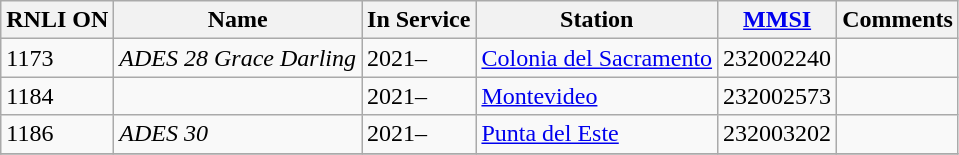<table class="wikitable">
<tr>
<th>RNLI ON</th>
<th>Name</th>
<th>In Service</th>
<th>Station</th>
<th><a href='#'>MMSI</a></th>
<th>Comments</th>
</tr>
<tr>
<td>1173</td>
<td><em>ADES 28 Grace Darling</em></td>
<td>2021–</td>
<td><a href='#'>Colonia del Sacramento</a></td>
<td>232002240</td>
<td></td>
</tr>
<tr>
<td>1184</td>
<td></td>
<td>2021–</td>
<td><a href='#'>Montevideo</a></td>
<td>232002573</td>
<td></td>
</tr>
<tr>
<td>1186</td>
<td><em>ADES 30</em></td>
<td>2021–</td>
<td><a href='#'>Punta del Este</a></td>
<td>232003202</td>
<td></td>
</tr>
<tr>
</tr>
</table>
